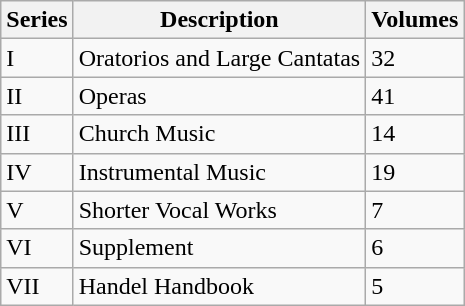<table class="wikitable" border="1">
<tr>
<th bgcolor=ececec>Series</th>
<th bgcolor=ececec>Description</th>
<th bgcolor=ececec>Volumes</th>
</tr>
<tr>
<td>I</td>
<td>Oratorios and Large Cantatas</td>
<td>32</td>
</tr>
<tr>
<td>II</td>
<td>Operas</td>
<td>41</td>
</tr>
<tr>
<td>III</td>
<td>Church Music</td>
<td>14</td>
</tr>
<tr>
<td>IV</td>
<td>Instrumental Music</td>
<td>19</td>
</tr>
<tr>
<td>V</td>
<td>Shorter Vocal Works</td>
<td>7</td>
</tr>
<tr>
<td>VI</td>
<td>Supplement</td>
<td>6</td>
</tr>
<tr>
<td>VII</td>
<td>Handel Handbook</td>
<td>5</td>
</tr>
</table>
